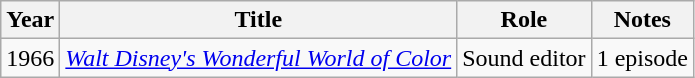<table class="wikitable">
<tr>
<th>Year</th>
<th>Title</th>
<th>Role</th>
<th>Notes</th>
</tr>
<tr>
<td>1966</td>
<td><em><a href='#'>Walt Disney's Wonderful World of Color</a></em></td>
<td>Sound editor</td>
<td>1 episode</td>
</tr>
</table>
